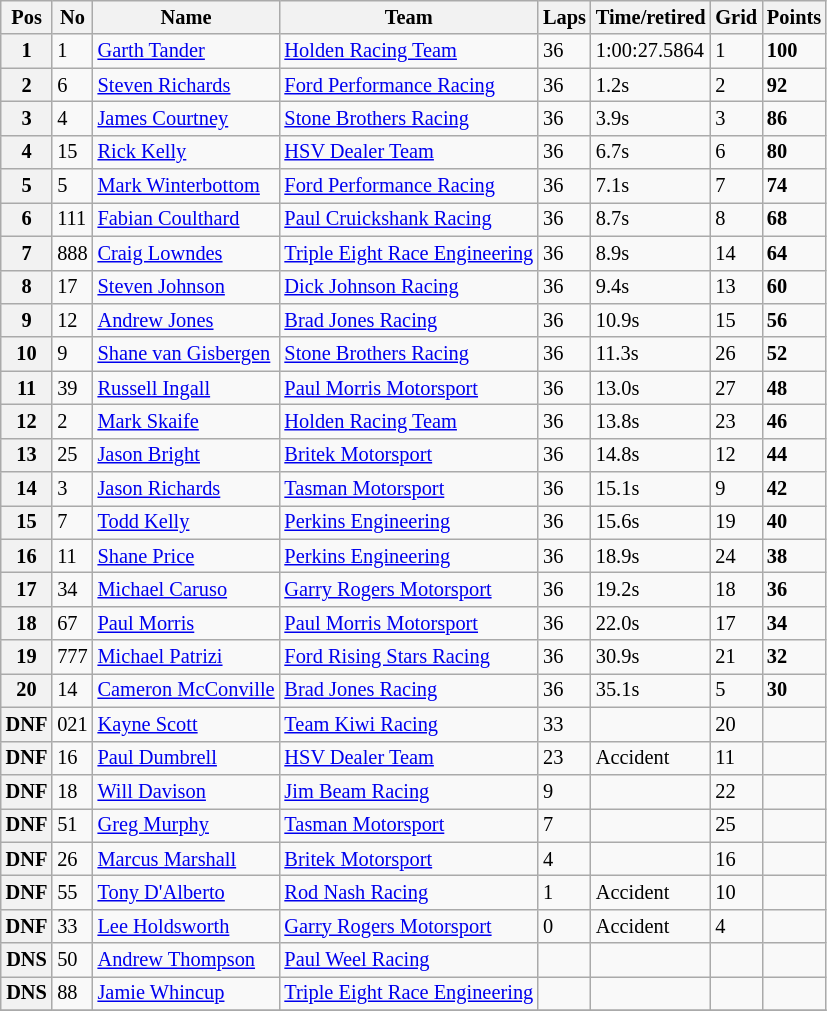<table class="wikitable" style="font-size: 85%;">
<tr>
<th>Pos</th>
<th>No</th>
<th>Name</th>
<th>Team</th>
<th>Laps</th>
<th>Time/retired</th>
<th>Grid</th>
<th>Points</th>
</tr>
<tr>
<th>1</th>
<td>1</td>
<td> <a href='#'>Garth Tander</a></td>
<td><a href='#'>Holden Racing Team</a></td>
<td>36</td>
<td>1:00:27.5864</td>
<td>1</td>
<td><strong>100</strong></td>
</tr>
<tr>
<th>2</th>
<td>6</td>
<td> <a href='#'>Steven Richards</a></td>
<td><a href='#'>Ford Performance Racing</a></td>
<td>36</td>
<td>1.2s</td>
<td>2</td>
<td><strong>92</strong></td>
</tr>
<tr>
<th>3</th>
<td>4</td>
<td> <a href='#'>James Courtney</a></td>
<td><a href='#'>Stone Brothers Racing</a></td>
<td>36</td>
<td>3.9s</td>
<td>3</td>
<td><strong>86</strong></td>
</tr>
<tr>
<th>4</th>
<td>15</td>
<td> <a href='#'>Rick Kelly</a></td>
<td><a href='#'>HSV Dealer Team</a></td>
<td>36</td>
<td>6.7s</td>
<td>6</td>
<td><strong>80</strong></td>
</tr>
<tr>
<th>5</th>
<td>5</td>
<td> <a href='#'>Mark Winterbottom</a></td>
<td><a href='#'>Ford Performance Racing</a></td>
<td>36</td>
<td>7.1s</td>
<td>7</td>
<td><strong>74</strong></td>
</tr>
<tr>
<th>6</th>
<td>111</td>
<td> <a href='#'>Fabian Coulthard</a></td>
<td><a href='#'>Paul Cruickshank Racing</a></td>
<td>36</td>
<td>8.7s</td>
<td>8</td>
<td><strong>68</strong></td>
</tr>
<tr>
<th>7</th>
<td>888</td>
<td> <a href='#'>Craig Lowndes</a></td>
<td><a href='#'>Triple Eight Race Engineering</a></td>
<td>36</td>
<td>8.9s</td>
<td>14</td>
<td><strong>64</strong></td>
</tr>
<tr>
<th>8</th>
<td>17</td>
<td> <a href='#'>Steven Johnson</a></td>
<td><a href='#'>Dick Johnson Racing</a></td>
<td>36</td>
<td>9.4s</td>
<td>13</td>
<td><strong>60</strong></td>
</tr>
<tr>
<th>9</th>
<td>12</td>
<td> <a href='#'>Andrew Jones</a></td>
<td><a href='#'>Brad Jones Racing</a></td>
<td>36</td>
<td>10.9s</td>
<td>15</td>
<td><strong>56</strong></td>
</tr>
<tr>
<th>10</th>
<td>9</td>
<td> <a href='#'>Shane van Gisbergen</a></td>
<td><a href='#'>Stone Brothers Racing</a></td>
<td>36</td>
<td>11.3s</td>
<td>26</td>
<td><strong>52</strong></td>
</tr>
<tr>
<th>11</th>
<td>39</td>
<td> <a href='#'>Russell Ingall</a></td>
<td><a href='#'>Paul Morris Motorsport</a></td>
<td>36</td>
<td>13.0s</td>
<td>27</td>
<td><strong>48</strong></td>
</tr>
<tr>
<th>12</th>
<td>2</td>
<td> <a href='#'>Mark Skaife</a></td>
<td><a href='#'>Holden Racing Team</a></td>
<td>36</td>
<td>13.8s</td>
<td>23</td>
<td><strong>46</strong></td>
</tr>
<tr>
<th>13</th>
<td>25</td>
<td> <a href='#'>Jason Bright</a></td>
<td><a href='#'>Britek Motorsport</a></td>
<td>36</td>
<td>14.8s</td>
<td>12</td>
<td><strong>44</strong></td>
</tr>
<tr>
<th>14</th>
<td>3</td>
<td> <a href='#'>Jason Richards</a></td>
<td><a href='#'>Tasman Motorsport</a></td>
<td>36</td>
<td>15.1s</td>
<td>9</td>
<td><strong>42</strong></td>
</tr>
<tr>
<th>15</th>
<td>7</td>
<td> <a href='#'>Todd Kelly</a></td>
<td><a href='#'>Perkins Engineering</a></td>
<td>36</td>
<td>15.6s</td>
<td>19</td>
<td><strong>40</strong></td>
</tr>
<tr>
<th>16</th>
<td>11</td>
<td> <a href='#'>Shane Price</a></td>
<td><a href='#'>Perkins Engineering</a></td>
<td>36</td>
<td>18.9s</td>
<td>24</td>
<td><strong>38</strong></td>
</tr>
<tr>
<th>17</th>
<td>34</td>
<td> <a href='#'>Michael Caruso</a></td>
<td><a href='#'>Garry Rogers Motorsport</a></td>
<td>36</td>
<td>19.2s</td>
<td>18</td>
<td><strong>36</strong></td>
</tr>
<tr>
<th>18</th>
<td>67</td>
<td> <a href='#'>Paul Morris</a></td>
<td><a href='#'>Paul Morris Motorsport</a></td>
<td>36</td>
<td>22.0s</td>
<td>17</td>
<td><strong>34</strong></td>
</tr>
<tr>
<th>19</th>
<td>777</td>
<td> <a href='#'>Michael Patrizi</a></td>
<td><a href='#'>Ford Rising Stars Racing</a></td>
<td>36</td>
<td>30.9s</td>
<td>21</td>
<td><strong>32</strong></td>
</tr>
<tr>
<th>20</th>
<td>14</td>
<td> <a href='#'>Cameron McConville</a></td>
<td><a href='#'>Brad Jones Racing</a></td>
<td>36</td>
<td>35.1s</td>
<td>5</td>
<td><strong>30</strong></td>
</tr>
<tr>
<th>DNF</th>
<td>021</td>
<td> <a href='#'>Kayne Scott</a></td>
<td><a href='#'>Team Kiwi Racing</a></td>
<td>33</td>
<td></td>
<td>20</td>
<td></td>
</tr>
<tr>
<th>DNF</th>
<td>16</td>
<td> <a href='#'>Paul Dumbrell</a></td>
<td><a href='#'>HSV Dealer Team</a></td>
<td>23</td>
<td>Accident</td>
<td>11</td>
<td></td>
</tr>
<tr>
<th>DNF</th>
<td>18</td>
<td> <a href='#'>Will Davison</a></td>
<td><a href='#'>Jim Beam Racing</a></td>
<td>9</td>
<td></td>
<td>22</td>
<td></td>
</tr>
<tr>
<th>DNF</th>
<td>51</td>
<td> <a href='#'>Greg Murphy</a></td>
<td><a href='#'>Tasman Motorsport</a></td>
<td>7</td>
<td></td>
<td>25</td>
<td></td>
</tr>
<tr>
<th>DNF</th>
<td>26</td>
<td> <a href='#'>Marcus Marshall</a></td>
<td><a href='#'>Britek Motorsport</a></td>
<td>4</td>
<td></td>
<td>16</td>
<td></td>
</tr>
<tr>
<th>DNF</th>
<td>55</td>
<td> <a href='#'>Tony D'Alberto</a></td>
<td><a href='#'>Rod Nash Racing</a></td>
<td>1</td>
<td>Accident</td>
<td>10</td>
<td></td>
</tr>
<tr>
<th>DNF</th>
<td>33</td>
<td> <a href='#'>Lee Holdsworth</a></td>
<td><a href='#'>Garry Rogers Motorsport</a></td>
<td>0</td>
<td>Accident</td>
<td>4</td>
<td></td>
</tr>
<tr>
<th>DNS</th>
<td>50</td>
<td> <a href='#'>Andrew Thompson</a></td>
<td><a href='#'>Paul Weel Racing</a></td>
<td></td>
<td></td>
<td></td>
<td></td>
</tr>
<tr>
<th>DNS</th>
<td>88</td>
<td> <a href='#'>Jamie Whincup</a></td>
<td><a href='#'>Triple Eight Race Engineering</a></td>
<td></td>
<td></td>
<td></td>
<td></td>
</tr>
<tr>
</tr>
</table>
